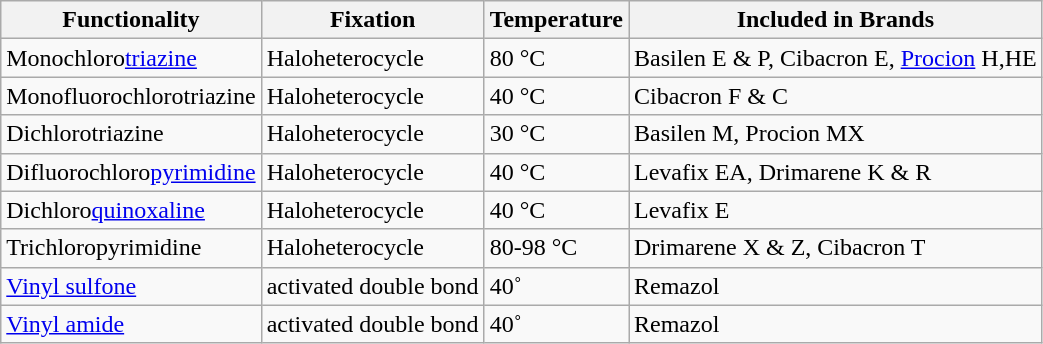<table class="wikitable">
<tr>
<th>Functionality</th>
<th>Fixation</th>
<th>Temperature</th>
<th>Included in Brands</th>
</tr>
<tr>
<td>Monochloro<a href='#'>triazine</a></td>
<td>Haloheterocycle</td>
<td>80 °C</td>
<td>Basilen E & P, Cibacron E, <a href='#'>Procion</a> H,HE</td>
</tr>
<tr>
<td>Monofluorochlorotriazine</td>
<td>Haloheterocycle</td>
<td>40 °C</td>
<td>Cibacron F & C</td>
</tr>
<tr>
<td>Dichlorotriazine</td>
<td>Haloheterocycle</td>
<td>30 °C</td>
<td>Basilen M, Procion MX</td>
</tr>
<tr>
<td>Difluorochloro<a href='#'>pyrimidine</a></td>
<td>Haloheterocycle</td>
<td>40 °C</td>
<td>Levafix EA, Drimarene K & R</td>
</tr>
<tr>
<td>Dichloro<a href='#'>quinoxaline</a></td>
<td>Haloheterocycle</td>
<td>40 °C</td>
<td>Levafix E</td>
</tr>
<tr>
<td>Trichloropyrimidine</td>
<td>Haloheterocycle</td>
<td>80-98 °C</td>
<td>Drimarene X & Z, Cibacron T</td>
</tr>
<tr>
<td><a href='#'>Vinyl sulfone</a></td>
<td>activated double bond</td>
<td>40˚</td>
<td>Remazol</td>
</tr>
<tr>
<td><a href='#'>Vinyl amide</a></td>
<td>activated double bond</td>
<td>40˚</td>
<td>Remazol</td>
</tr>
</table>
